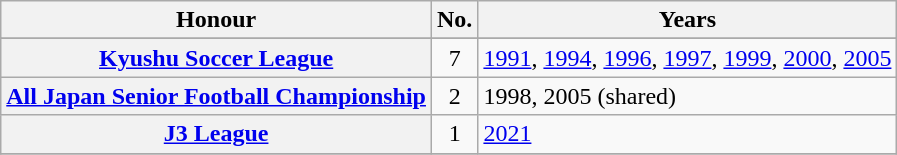<table class="wikitable plainrowheaders">
<tr>
<th scope=col>Honour</th>
<th scope=col>No.</th>
<th scope=col>Years</th>
</tr>
<tr>
</tr>
<tr>
<th scope=row><a href='#'>Kyushu Soccer League</a></th>
<td align="center">7</td>
<td><a href='#'>1991</a>, <a href='#'>1994</a>, <a href='#'>1996</a>, <a href='#'>1997</a>, <a href='#'>1999</a>, <a href='#'>2000</a>, <a href='#'>2005</a></td>
</tr>
<tr>
<th scope=row><a href='#'>All Japan Senior Football Championship</a></th>
<td align="center">2</td>
<td>1998, 2005 (shared)</td>
</tr>
<tr>
<th scope=row><a href='#'>J3 League</a></th>
<td align="center">1</td>
<td><a href='#'>2021</a></td>
</tr>
<tr>
</tr>
</table>
